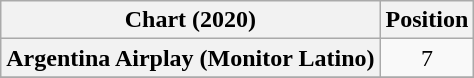<table class="wikitable plainrowheaders" style="text-align:center">
<tr>
<th scope="col">Chart (2020)</th>
<th scope="col">Position</th>
</tr>
<tr>
<th scope="row">Argentina Airplay (Monitor Latino)</th>
<td>7</td>
</tr>
<tr>
</tr>
</table>
